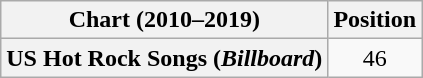<table class="wikitable plainrowheaders" style="text-align:center">
<tr>
<th scope="col">Chart (2010–2019)</th>
<th scope="col">Position</th>
</tr>
<tr>
<th scope="row">US Hot Rock Songs (<em>Billboard</em>)</th>
<td>46</td>
</tr>
</table>
